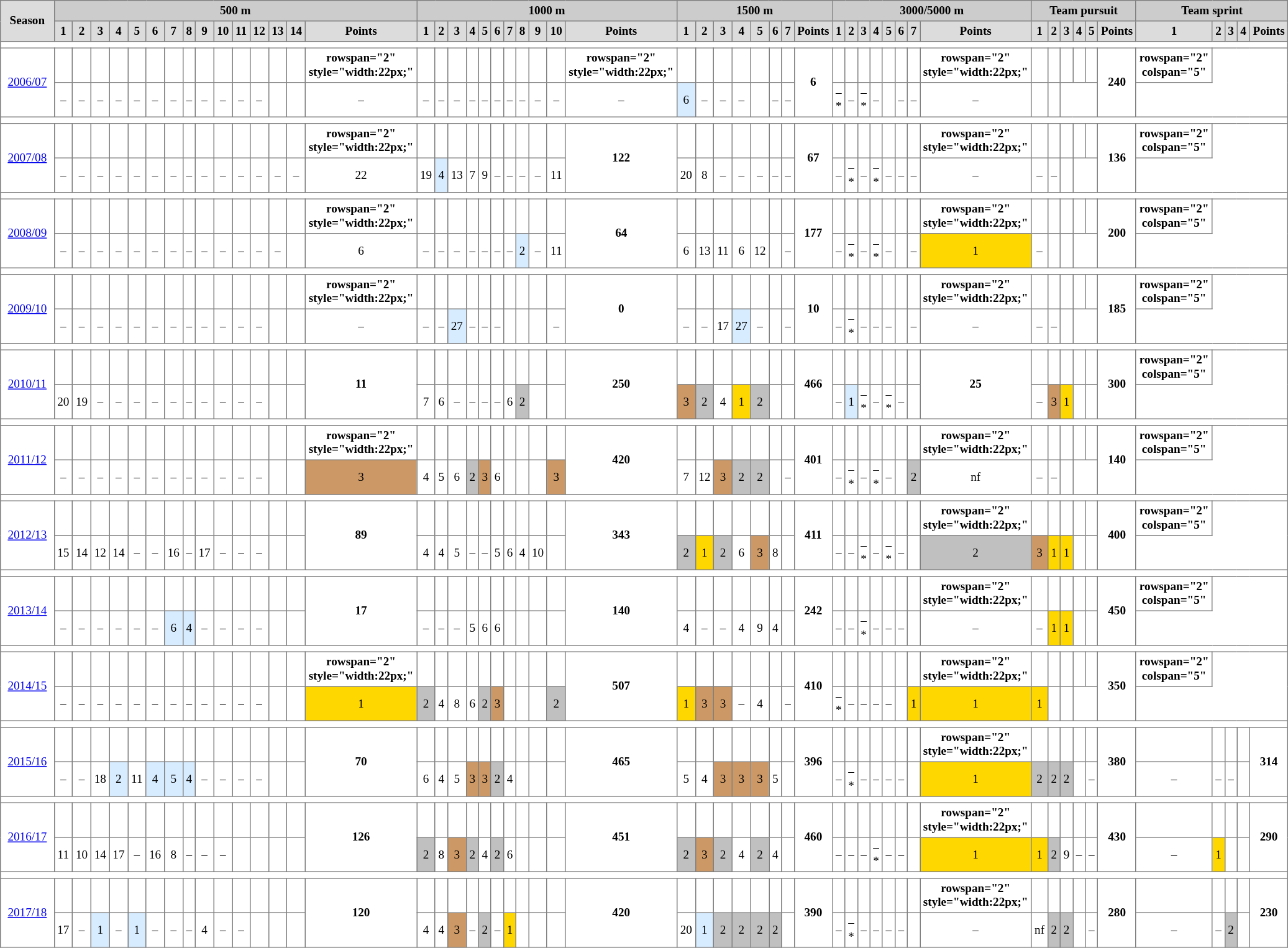<table cellpadding="3" cellspacing="0" border="1" style="background:#ffffff; font-size:80%; border:grey solid 1px; border-collapse:collapse; text-align:center;">
<tr style="background:#ccc; text-align:center; background:#dcdcdc;">
<th rowspan=2 width=63px>  Season  </th>
<th style="background:#ccc;" colspan="15">500 m</th>
<th style="background:#ccc;" colspan="11">1000 m</th>
<th style="background:#ccc;" colspan="8">1500 m</th>
<th style="background:#ccc;" colspan="8">3000/5000 m</th>
<th style="background:#ccc;" colspan="6">Team pursuit</th>
<th style="background:#ccc;" colspan="5">Team sprint</th>
</tr>
<tr>
<td style="background:#DCDCDC;" width=15px><strong>1</strong></td>
<td style="background:#DCDCDC;" width=15px><strong>2</strong></td>
<td style="background:#DCDCDC;" width=15px><strong>3</strong></td>
<td style="background:#DCDCDC;" width=15px><strong>4</strong></td>
<td style="background:#DCDCDC;" width=15px><strong>5</strong></td>
<td style="background:#DCDCDC;" width=15px><strong>6</strong></td>
<td style="background:#DCDCDC;" width=15px><strong>7</strong></td>
<td style="background:#DCDCDC;" width=15px><strong>8</strong></td>
<td style="background:#DCDCDC;" width=15px><strong>9</strong></td>
<td style="background:#DCDCDC;" width=15px><strong>10</strong></td>
<td style="background:#DCDCDC;" width=15px><strong>11</strong></td>
<td style="background:#DCDCDC;" width=15px><strong>12</strong></td>
<td style="background:#DCDCDC;" width=15px><strong>13</strong></td>
<td style="background:#DCDCDC;" width=15px><strong>14</strong></td>
<td style="background:#DCDCDC;" width=22px><strong>Points</strong></td>
<td style="background:#DCDCDC;" width=15px><strong>1</strong></td>
<td style="background:#DCDCDC;" width=15px><strong>2</strong></td>
<td style="background:#DCDCDC;" width=15px><strong>3</strong></td>
<td style="background:#DCDCDC;" width=15px><strong>4</strong></td>
<td style="background:#DCDCDC;" width=15px><strong>5</strong></td>
<td style="background:#DCDCDC;" width=15px><strong>6</strong></td>
<td style="background:#DCDCDC;" width=15px><strong>7</strong></td>
<td style="background:#DCDCDC;" width=15px><strong>8</strong></td>
<td style="background:#DCDCDC;" width=15px><strong>9</strong></td>
<td style="background:#DCDCDC;" width=15px><strong>10</strong></td>
<td style="background:#DCDCDC;" width=22px><strong>Points</strong></td>
<td style="background:#DCDCDC;" width=15px><strong>1</strong></td>
<td style="background:#DCDCDC;" width=15px><strong>2</strong></td>
<td style="background:#DCDCDC;" width=15px><strong>3</strong></td>
<td style="background:#DCDCDC;" width=15px><strong>4</strong></td>
<td style="background:#DCDCDC;" width=15px><strong>5</strong></td>
<td style="background:#DCDCDC;" width=15px><strong>6</strong></td>
<td style="background:#DCDCDC;" width=15px><strong>7</strong></td>
<td style="background:#DCDCDC;" width=22px><strong>Points</strong></td>
<td style="background:#DCDCDC;" width=15px><strong>1</strong></td>
<td style="background:#DCDCDC;" width=15px><strong>2</strong></td>
<td style="background:#DCDCDC;" width=15px><strong>3</strong></td>
<td style="background:#DCDCDC;" width=15px><strong>4</strong></td>
<td style="background:#DCDCDC;" width=15px><strong>5</strong></td>
<td style="background:#DCDCDC;" width=15px><strong>6</strong></td>
<td style="background:#DCDCDC;" width=15px><strong>7</strong></td>
<td style="background:#DCDCDC;" width=22px><strong>Points</strong></td>
<td style="background:#DCDCDC;" width=15px><strong>1</strong></td>
<td style="background:#DCDCDC;" width=15px><strong>2</strong></td>
<td style="background:#DCDCDC;" width=15px><strong>3</strong></td>
<td style="background:#DCDCDC;" width=15px><strong>4</strong></td>
<td style="background:#DCDCDC;" width=15px><strong>5</strong></td>
<td style="background:#DCDCDC;" width=22px><strong>Points</strong></td>
<td style="background:#DCDCDC;" width=15px><strong>1</strong></td>
<td style="background:#DCDCDC;" width=15px><strong>2</strong></td>
<td style="background:#DCDCDC;" width=15px><strong>3</strong></td>
<td style="background:#DCDCDC;" width=15px><strong>4</strong></td>
<td style="background:#DCDCDC;" width=22px><strong>Points</strong></td>
</tr>
<tr>
<td colspan=54></td>
</tr>
<tr align=center>
<td rowspan=2><a href='#'>2006/07</a></td>
<th></th>
<th></th>
<th></th>
<th></th>
<th></th>
<th></th>
<th></th>
<th></th>
<th></th>
<th></th>
<th></th>
<th></th>
<th></th>
<th></th>
<th>rowspan="2" style="width:22px;" </th>
<th></th>
<th></th>
<th></th>
<th></th>
<th></th>
<th></th>
<th></th>
<th></th>
<th></th>
<th></th>
<th>rowspan="2" style="width:22px;" </th>
<th></th>
<th></th>
<th></th>
<th></th>
<th></th>
<th></th>
<th></th>
<th rowspan="2" style="width:22px;">6</th>
<th></th>
<th></th>
<th></th>
<th></th>
<th></th>
<th></th>
<th></th>
<th>rowspan="2" style="width:22px;" </th>
<th></th>
<th></th>
<th></th>
<th></th>
<th></th>
<th rowspan="2" style="width:22px;">240</th>
<th>rowspan="2" colspan="5" </th>
</tr>
<tr align=center>
<td>–</td>
<td>–</td>
<td>–</td>
<td>–</td>
<td>–</td>
<td>–</td>
<td>–</td>
<td>–</td>
<td>–</td>
<td>–</td>
<td>–</td>
<td>–</td>
<th></th>
<th></th>
<td>–</td>
<td>–</td>
<td>–</td>
<td>–</td>
<td>–</td>
<td>–</td>
<td>–</td>
<td>–</td>
<td>–</td>
<td>–</td>
<td>–</td>
<td>–</td>
<td style="background:#d7ecff;">6</td>
<td>–</td>
<td>–</td>
<td>–</td>
<th></th>
<td>–</td>
<td>–</td>
<td>–*</td>
<td>–</td>
<td>–*</td>
<td>–</td>
<th></th>
<td>–</td>
<td>–</td>
<td>–</td>
<th></th>
<th></th>
</tr>
<tr>
<td colspan=54></td>
</tr>
<tr align=center>
<td rowspan=2><a href='#'>2007/08</a></td>
<th></th>
<th></th>
<th></th>
<th></th>
<th></th>
<th></th>
<th></th>
<th></th>
<th></th>
<th></th>
<th></th>
<th></th>
<th></th>
<th></th>
<th>rowspan="2" style="width:22px;" </th>
<th></th>
<th></th>
<th></th>
<th></th>
<th></th>
<th></th>
<th></th>
<th></th>
<th></th>
<th></th>
<th rowspan="2" style="width:22px;">122</th>
<th></th>
<th></th>
<th></th>
<th></th>
<th></th>
<th></th>
<th></th>
<th rowspan="2" style="width:22px;">67</th>
<th></th>
<th></th>
<th></th>
<th></th>
<th></th>
<th></th>
<th></th>
<th>rowspan="2" style="width:22px;" </th>
<th></th>
<th></th>
<th></th>
<th></th>
<th></th>
<th rowspan="2" style="width:22px;">136</th>
<th>rowspan="2" colspan="5" </th>
</tr>
<tr align=center>
<td>–</td>
<td>–</td>
<td>–</td>
<td>–</td>
<td>–</td>
<td>–</td>
<td>–</td>
<td>–</td>
<td>–</td>
<td>–</td>
<td>–</td>
<td>–</td>
<td>–</td>
<td>–</td>
<td>22</td>
<td>19</td>
<td style="background:#d7ecff;">4</td>
<td>13</td>
<td>7</td>
<td>9</td>
<td>–</td>
<td>–</td>
<td>–</td>
<td>–</td>
<td>11</td>
<td>20</td>
<td>8</td>
<td>–</td>
<td>–</td>
<td>–</td>
<td>–</td>
<td>–</td>
<td>–</td>
<td>–*</td>
<td>–</td>
<td>–*</td>
<td>–</td>
<td>–</td>
<td>–</td>
<td>–</td>
<td>–</td>
<td>–</td>
<th></th>
</tr>
<tr>
<td colspan=54></td>
</tr>
<tr align=center>
<td rowspan=2><a href='#'>2008/09</a></td>
<th></th>
<th></th>
<th></th>
<th></th>
<th></th>
<th></th>
<th></th>
<th></th>
<th></th>
<th></th>
<th></th>
<th></th>
<th></th>
<th></th>
<th>rowspan="2" style="width:22px;" </th>
<th></th>
<th></th>
<th></th>
<th></th>
<th></th>
<th></th>
<th></th>
<th></th>
<th></th>
<th></th>
<th rowspan="2" style="width:22px;">64</th>
<th></th>
<th></th>
<th></th>
<th></th>
<th></th>
<th></th>
<th></th>
<th rowspan="2" style="width:22px;">177</th>
<th></th>
<th></th>
<th></th>
<th></th>
<th></th>
<th></th>
<th></th>
<th>rowspan="2" style="width:22px;" </th>
<th></th>
<th></th>
<th></th>
<th></th>
<th></th>
<th rowspan="2" style="width:22px;">200</th>
<th>rowspan="2" colspan="5" </th>
</tr>
<tr align=center>
<td>–</td>
<td>–</td>
<td>–</td>
<td>–</td>
<td>–</td>
<td>–</td>
<td>–</td>
<td>–</td>
<td>–</td>
<td>–</td>
<td>–</td>
<td>–</td>
<td>–</td>
<th></th>
<td>6</td>
<td>–</td>
<td>–</td>
<td>–</td>
<td>–</td>
<td>–</td>
<td>–</td>
<td>–</td>
<td style="background:#d7ecff">2</td>
<td>–</td>
<td>11</td>
<td>6</td>
<td>13</td>
<td>11</td>
<td>6</td>
<td>12</td>
<th></th>
<td>–</td>
<td>–</td>
<td>–*</td>
<td>–</td>
<td>–*</td>
<td>–</td>
<th></th>
<td>–</td>
<td bgcolor=gold>1</td>
<td>–</td>
<th></th>
<th></th>
</tr>
<tr>
<td colspan=54></td>
</tr>
<tr align=center>
<td rowspan=2><a href='#'>2009/10</a></td>
<th></th>
<th></th>
<th></th>
<th></th>
<th></th>
<th></th>
<th></th>
<th></th>
<th></th>
<th></th>
<th></th>
<th></th>
<th></th>
<th></th>
<th>rowspan="2" style="width:22px;" </th>
<th></th>
<th></th>
<th></th>
<th></th>
<th></th>
<th></th>
<th></th>
<th></th>
<th></th>
<th></th>
<th rowspan="2" style="width:22px;">0</th>
<th></th>
<th></th>
<th></th>
<th></th>
<th></th>
<th></th>
<th></th>
<th rowspan="2" style="width:22px;">10</th>
<th></th>
<th></th>
<th></th>
<th></th>
<th></th>
<th></th>
<th></th>
<th>rowspan="2" style="width:22px;" </th>
<th></th>
<th></th>
<th></th>
<th></th>
<th></th>
<th rowspan="2" style="width:22px;">185</th>
<th>rowspan="2" colspan="5" </th>
</tr>
<tr align=center>
<td>–</td>
<td>–</td>
<td>–</td>
<td>–</td>
<td>–</td>
<td>–</td>
<td>–</td>
<td>–</td>
<td>–</td>
<td>–</td>
<td>–</td>
<td>–</td>
<th></th>
<th></th>
<td>–</td>
<td>–</td>
<td>–</td>
<td style="background:#d7ecff;">27</td>
<td>–</td>
<td>–</td>
<td>–</td>
<th></th>
<th></th>
<th></th>
<td>–</td>
<td>–</td>
<td>–</td>
<td>17</td>
<td style="background:#d7ecff;">27</td>
<td>–</td>
<th></th>
<td>–</td>
<td>–</td>
<td>–*</td>
<td>–</td>
<td>–</td>
<td>–</td>
<th></th>
<td>–</td>
<td>–</td>
<td>–</td>
<td>–</td>
<th></th>
</tr>
<tr>
<td colspan=54></td>
</tr>
<tr align=center>
<td rowspan=2><a href='#'>2010/11</a></td>
<th></th>
<th></th>
<th></th>
<th></th>
<th></th>
<th></th>
<th></th>
<th></th>
<th></th>
<th></th>
<th></th>
<th></th>
<th></th>
<th></th>
<th rowspan="2" style="width:22px;">11</th>
<th></th>
<th></th>
<th></th>
<th></th>
<th></th>
<th></th>
<th></th>
<th></th>
<th></th>
<th></th>
<th rowspan="2" style="width:22px;">250</th>
<th></th>
<th></th>
<th></th>
<th></th>
<th></th>
<th></th>
<th></th>
<th rowspan="2" style="width:22px;">466</th>
<th></th>
<th></th>
<th></th>
<th></th>
<th></th>
<th></th>
<th></th>
<th rowspan="2" style="width:22px;">25</th>
<th></th>
<th></th>
<th></th>
<th></th>
<th></th>
<th rowspan="2" style="width:22px;">300</th>
<th>rowspan="2" colspan="5" </th>
</tr>
<tr align=center>
<td>20</td>
<td>19</td>
<td>–</td>
<td>–</td>
<td>–</td>
<td>–</td>
<td>–</td>
<td>–</td>
<td>–</td>
<td>–</td>
<td>–</td>
<td>–</td>
<th></th>
<th></th>
<td>7</td>
<td>6</td>
<td>–</td>
<td>–</td>
<td>–</td>
<td>–</td>
<td>6</td>
<td bgcolor=silver>2</td>
<th></th>
<th></th>
<td style="background:#c96;">3</td>
<td bgcolor=silver>2</td>
<td>4</td>
<td bgcolor=gold>1</td>
<td bgcolor=silver>2</td>
<th></th>
<th></th>
<td>–</td>
<td style="background:#d7ecff;">1</td>
<td>–*</td>
<td>–</td>
<td>–*</td>
<td>–</td>
<th></th>
<td>–</td>
<td style="background:#c96;">3</td>
<td bgcolor=gold>1</td>
<th></th>
<th></th>
</tr>
<tr>
<td colspan=54></td>
</tr>
<tr align=center>
<td rowspan=2><a href='#'>2011/12</a></td>
<th></th>
<th></th>
<th></th>
<th></th>
<th></th>
<th></th>
<th></th>
<th></th>
<th></th>
<th></th>
<th></th>
<th></th>
<th></th>
<th></th>
<th>rowspan="2" style="width:22px;" </th>
<th></th>
<th></th>
<th></th>
<th></th>
<th></th>
<th></th>
<th></th>
<th></th>
<th></th>
<th></th>
<th rowspan="2" style="width:22px;">420</th>
<th></th>
<th></th>
<th></th>
<th></th>
<th></th>
<th></th>
<th></th>
<th rowspan="2" style="width:22px;">401</th>
<th></th>
<th></th>
<th></th>
<th></th>
<th></th>
<th></th>
<th></th>
<th>rowspan="2" style="width:22px;" </th>
<th></th>
<th></th>
<th></th>
<th></th>
<th></th>
<th rowspan="2" style="width:22px;">140</th>
<th>rowspan="2" colspan="5" </th>
</tr>
<tr align=center>
<td>–</td>
<td>–</td>
<td>–</td>
<td>–</td>
<td>–</td>
<td>–</td>
<td>–</td>
<td>–</td>
<td>–</td>
<td>–</td>
<td>–</td>
<td>–</td>
<th></th>
<th></th>
<td style="background:#c96;">3</td>
<td>4</td>
<td>5</td>
<td>6</td>
<td bgcolor=silver>2</td>
<td style="background:#c96;">3</td>
<td>6</td>
<th></th>
<th></th>
<th></th>
<td style="background:#c96;">3</td>
<td>7</td>
<td>12</td>
<td style="background:#c96;">3</td>
<td bgcolor=silver>2</td>
<td bgcolor=silver>2</td>
<th></th>
<td>–</td>
<td>–</td>
<td>–*</td>
<td>–</td>
<td>–*</td>
<td>–</td>
<th></th>
<td bgcolor=silver>2</td>
<td>nf</td>
<td>–</td>
<td>–</td>
<th></th>
</tr>
<tr>
<td colspan=54></td>
</tr>
<tr align=center>
<td rowspan=2><a href='#'>2012/13</a></td>
<th></th>
<th></th>
<th></th>
<th></th>
<th></th>
<th></th>
<th></th>
<th></th>
<th></th>
<th></th>
<th></th>
<th></th>
<th></th>
<th></th>
<th rowspan="2" style="width:22px;">89</th>
<th></th>
<th></th>
<th></th>
<th></th>
<th></th>
<th></th>
<th></th>
<th></th>
<th></th>
<th></th>
<th rowspan="2" style="width:22px;">343</th>
<th></th>
<th></th>
<th></th>
<th></th>
<th></th>
<th></th>
<th></th>
<th rowspan="2" style="width:22px;">411</th>
<th></th>
<th></th>
<th></th>
<th></th>
<th></th>
<th></th>
<th></th>
<th>rowspan="2" style="width:22px;" </th>
<th></th>
<th></th>
<th></th>
<th></th>
<th></th>
<th rowspan="2" style="width:22px;">400</th>
<th>rowspan="2" colspan="5" </th>
</tr>
<tr align=center>
<td>15</td>
<td>14</td>
<td>12</td>
<td>14</td>
<td>–</td>
<td>–</td>
<td>16</td>
<td>–</td>
<td>17</td>
<td>–</td>
<td>–</td>
<td>–</td>
<th></th>
<th></th>
<td>4</td>
<td>4</td>
<td>5</td>
<td>–</td>
<td>–</td>
<td>5</td>
<td>6</td>
<td>4</td>
<td>10</td>
<th></th>
<td bgcolor=silver>2</td>
<td bgcolor=gold>1</td>
<td bgcolor=silver>2</td>
<td>6</td>
<td style="background:#c96;">3</td>
<td>8</td>
<th></th>
<td>–</td>
<td>–</td>
<td>–*</td>
<td>–</td>
<td>–*</td>
<td>–</td>
<th></th>
<td bgcolor=silver>2</td>
<td style="background:#c96;">3</td>
<td bgcolor=gold>1</td>
<td bgcolor=gold>1</td>
<th></th>
</tr>
<tr>
<td colspan=54></td>
</tr>
<tr align=center>
<td rowspan=2><a href='#'>2013/14</a></td>
<th></th>
<th></th>
<th></th>
<th></th>
<th></th>
<th></th>
<th></th>
<th></th>
<th></th>
<th></th>
<th></th>
<th></th>
<th></th>
<th></th>
<th rowspan="2" style="width:22px;">17</th>
<th></th>
<th></th>
<th></th>
<th></th>
<th></th>
<th></th>
<th></th>
<th></th>
<th></th>
<th></th>
<th rowspan="2" style="width:22px;">140</th>
<th></th>
<th></th>
<th></th>
<th></th>
<th></th>
<th></th>
<th></th>
<th rowspan="2" style="width:22px;">242</th>
<th></th>
<th></th>
<th></th>
<th></th>
<th></th>
<th></th>
<th></th>
<th>rowspan="2" style="width:22px;" </th>
<th></th>
<th></th>
<th></th>
<th></th>
<th></th>
<th rowspan="2" style="width:22px;">450</th>
<th>rowspan="2" colspan="5" </th>
</tr>
<tr align=center>
<td>–</td>
<td>–</td>
<td>–</td>
<td>–</td>
<td>–</td>
<td>–</td>
<td style="background:#d7ecff;">6</td>
<td style="background:#d7ecff;">4</td>
<td>–</td>
<td>–</td>
<td>–</td>
<td>–</td>
<th></th>
<th></th>
<td>–</td>
<td>–</td>
<td>–</td>
<td>5</td>
<td>6</td>
<td>6</td>
<th></th>
<th></th>
<th></th>
<th></th>
<td>4</td>
<td>–</td>
<td>–</td>
<td>4</td>
<td>9</td>
<td>4</td>
<th></th>
<td>–</td>
<td>–</td>
<td>–*</td>
<td>–</td>
<td>–</td>
<td>–</td>
<th></th>
<td>–</td>
<td>–</td>
<td bgcolor=gold>1</td>
<td bgcolor=gold>1</td>
<th></th>
</tr>
<tr>
<td colspan=54></td>
</tr>
<tr align=center>
<td rowspan=2><a href='#'>2014/15</a></td>
<th></th>
<th></th>
<th></th>
<th></th>
<th></th>
<th></th>
<th></th>
<th></th>
<th></th>
<th></th>
<th></th>
<th></th>
<th></th>
<th></th>
<th>rowspan="2" style="width:22px;" </th>
<th></th>
<th></th>
<th></th>
<th></th>
<th></th>
<th></th>
<th></th>
<th></th>
<th></th>
<th></th>
<th rowspan="2" style="width:22px;">507</th>
<th></th>
<th></th>
<th></th>
<th></th>
<th></th>
<th></th>
<th></th>
<th rowspan="2" style="width:22px;">410</th>
<th></th>
<th></th>
<th></th>
<th></th>
<th></th>
<th></th>
<th></th>
<th>rowspan="2" style="width:22px;" </th>
<th></th>
<th></th>
<th></th>
<th></th>
<th></th>
<th rowspan="2" style="width:22px;">350</th>
<th>rowspan="2" colspan="5" </th>
</tr>
<tr align=center>
<td>–</td>
<td>–</td>
<td>–</td>
<td>–</td>
<td>–</td>
<td>–</td>
<td>–</td>
<td>–</td>
<td>–</td>
<td>–</td>
<td>–</td>
<td>–</td>
<th></th>
<th></th>
<td bgcolor=gold>1</td>
<td bgcolor=silver>2</td>
<td>4</td>
<td>8</td>
<td>6</td>
<td bgcolor=silver>2</td>
<td style="background:#c96;">3</td>
<th></th>
<th></th>
<th></th>
<td bgcolor=silver>2</td>
<td bgcolor=gold>1</td>
<td style="background:#c96;">3</td>
<td style="background:#c96;">3</td>
<td>–</td>
<td>4</td>
<th></th>
<td>–</td>
<td>–*</td>
<td>–</td>
<td>–</td>
<td>–</td>
<td>–</td>
<th></th>
<td bgcolor=gold>1</td>
<td bgcolor=gold>1</td>
<td bgcolor=gold>1</td>
<th></th>
<th></th>
</tr>
<tr>
<td colspan=54></td>
</tr>
<tr align=center>
<td rowspan=2><a href='#'>2015/16</a></td>
<th></th>
<th></th>
<th></th>
<th></th>
<th></th>
<th></th>
<th></th>
<th></th>
<th></th>
<th></th>
<th></th>
<th></th>
<th></th>
<th></th>
<th rowspan="2" style="width:22px;">70</th>
<th></th>
<th></th>
<th></th>
<th></th>
<th></th>
<th></th>
<th></th>
<th></th>
<th></th>
<th></th>
<th rowspan="2" style="width:22px;">465</th>
<th></th>
<th></th>
<th></th>
<th></th>
<th></th>
<th></th>
<th></th>
<th rowspan="2" style="width:22px;">396</th>
<th></th>
<th></th>
<th></th>
<th></th>
<th></th>
<th></th>
<th></th>
<th>rowspan="2" style="width:22px;" </th>
<th></th>
<th></th>
<th></th>
<th></th>
<th></th>
<th rowspan="2" style="width:22px;">380</th>
<th></th>
<th></th>
<th></th>
<th></th>
<th rowspan="2" style="width:22px;">314</th>
</tr>
<tr align=center>
<td>–</td>
<td>–</td>
<td>18</td>
<td style="background:#d7ecff;">2</td>
<td>11</td>
<td style="background:#d7ecff;">4</td>
<td style="background:#d7ecff;">5</td>
<td style="background:#d7ecff;">4</td>
<td>–</td>
<td>–</td>
<td>–</td>
<td>–</td>
<th></th>
<th></th>
<td>6</td>
<td>4</td>
<td>5</td>
<td style="background:#c96;">3</td>
<td style="background:#c96;">3</td>
<td bgcolor=silver>2</td>
<td>4</td>
<th></th>
<th></th>
<th></th>
<td>5</td>
<td>4</td>
<td style="background:#c96;">3</td>
<td style="background:#c96;">3</td>
<td style="background:#c96;">3</td>
<td>5</td>
<th></th>
<td>–</td>
<td>–*</td>
<td>–</td>
<td>–</td>
<td>–</td>
<td>–</td>
<th></th>
<td bgcolor=gold>1</td>
<td bgcolor=silver>2</td>
<td bgcolor=silver>2</td>
<td bgcolor=silver>2</td>
<th></th>
<td>–</td>
<td>–</td>
<td>–</td>
<td>–</td>
</tr>
<tr>
<td colspan=54></td>
</tr>
<tr align=center>
<td rowspan=2><a href='#'>2016/17</a></td>
<th></th>
<th></th>
<th></th>
<th></th>
<th></th>
<th></th>
<th></th>
<th></th>
<th></th>
<th></th>
<th></th>
<th></th>
<th></th>
<th></th>
<th rowspan="2" style="width:22px;">126</th>
<th></th>
<th></th>
<th></th>
<th></th>
<th></th>
<th></th>
<th></th>
<th></th>
<th></th>
<th></th>
<th rowspan="2" style="width:22px;">451</th>
<th></th>
<th></th>
<th></th>
<th></th>
<th></th>
<th></th>
<th></th>
<th rowspan="2" style="width:22px;">460</th>
<th></th>
<th></th>
<th></th>
<th></th>
<th></th>
<th></th>
<th></th>
<th>rowspan="2" style="width:22px;" </th>
<th></th>
<th></th>
<th></th>
<th></th>
<th></th>
<th rowspan="2" style="width:22px;">430</th>
<th></th>
<th></th>
<th></th>
<th></th>
<th rowspan="2" style="width:22px;">290</th>
</tr>
<tr align=center>
<td>11</td>
<td>10</td>
<td>14</td>
<td>17</td>
<td>–</td>
<td>16</td>
<td>8</td>
<td>–</td>
<td>–</td>
<td>–</td>
<th></th>
<th></th>
<th></th>
<th></th>
<td bgcolor=silver>2</td>
<td>8</td>
<td style="background:#c96;">3</td>
<td bgcolor=silver>2</td>
<td>4</td>
<td bgcolor=silver>2</td>
<td>6</td>
<th></th>
<th></th>
<th></th>
<td bgcolor=silver>2</td>
<td style="background:#c96;">3</td>
<td bgcolor=silver>2</td>
<td>4</td>
<td bgcolor=silver>2</td>
<td>4</td>
<th></th>
<td>–</td>
<td>–</td>
<td>–</td>
<td>–*</td>
<td>–</td>
<td>–</td>
<th></th>
<td bgcolor=gold>1</td>
<td bgcolor=gold>1</td>
<td bgcolor=silver>2</td>
<td>9</td>
<td>–</td>
<td>–</td>
<td>–</td>
<td bgcolor=gold>1</td>
<th></th>
</tr>
<tr>
<td colspan=54></td>
</tr>
<tr align=center>
<td rowspan=2><a href='#'>2017/18</a></td>
<th></th>
<th></th>
<th></th>
<th></th>
<th></th>
<th></th>
<th></th>
<th></th>
<th></th>
<th></th>
<th></th>
<th></th>
<th></th>
<th></th>
<th rowspan="2" style="width:22px;">120</th>
<th></th>
<th></th>
<th></th>
<th></th>
<th></th>
<th></th>
<th></th>
<th></th>
<th></th>
<th></th>
<th rowspan="2" style="width:22px;">420</th>
<th></th>
<th></th>
<th></th>
<th></th>
<th></th>
<th></th>
<th></th>
<th rowspan="2" style="width:22px;">390</th>
<th></th>
<th></th>
<th></th>
<th></th>
<th></th>
<th></th>
<th></th>
<th>rowspan="2" style="width:22px;" </th>
<th></th>
<th></th>
<th></th>
<th></th>
<th></th>
<th rowspan="2" style="width:22px;">280</th>
<th></th>
<th></th>
<th></th>
<th></th>
<th rowspan="2" style="width:22px;">230</th>
</tr>
<tr align=center>
<td>17</td>
<td>–</td>
<td style="background:#d7ecff;">1</td>
<td>–</td>
<td style="background:#d7ecff;">1</td>
<td>–</td>
<td>–</td>
<td>–</td>
<td>4</td>
<td>–</td>
<td>–</td>
<th></th>
<th></th>
<th></th>
<td>4</td>
<td>4</td>
<td style="background:#c96;">3</td>
<td>–</td>
<td bgcolor=silver>2</td>
<td>–</td>
<td bgcolor=gold>1</td>
<th></th>
<th></th>
<th></th>
<td>20</td>
<td style="background:#d7ecff;">1</td>
<td bgcolor=silver>2</td>
<td bgcolor=silver>2</td>
<td bgcolor=silver>2</td>
<td bgcolor=silver>2</td>
<th></th>
<td>–</td>
<td>–*</td>
<td>–</td>
<td>–</td>
<td>–</td>
<td>–</td>
<th></th>
<td>–</td>
<td>nf</td>
<td bgcolor=silver>2</td>
<td bgcolor=silver>2</td>
<th></th>
<td>–</td>
<td>–</td>
<td>–</td>
<td bgcolor=silver>2</td>
</tr>
</table>
